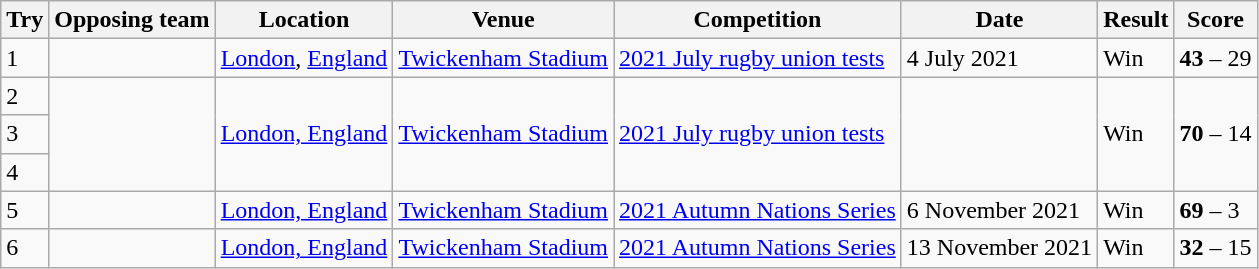<table class="wikitable" style="font-size:100%">
<tr>
<th>Try</th>
<th>Opposing team</th>
<th>Location</th>
<th>Venue</th>
<th>Competition</th>
<th>Date</th>
<th>Result</th>
<th>Score</th>
</tr>
<tr>
<td>1</td>
<td></td>
<td><a href='#'>London</a>, <a href='#'>England</a></td>
<td><a href='#'>Twickenham Stadium</a></td>
<td><a href='#'>2021 July rugby union tests</a></td>
<td>4 July 2021</td>
<td>Win</td>
<td><strong>43</strong> – 29</td>
</tr>
<tr>
<td>2</td>
<td rowspan="3"></td>
<td rowspan="3"><a href='#'>London, England</a></td>
<td rowspan="3"><a href='#'>Twickenham Stadium</a></td>
<td rowspan="3"><a href='#'>2021 July rugby union tests</a></td>
<td rowspan="3"></td>
<td rowspan="3">Win</td>
<td rowspan="3"><strong>70</strong> – 14</td>
</tr>
<tr>
<td>3</td>
</tr>
<tr>
<td>4</td>
</tr>
<tr>
<td>5</td>
<td></td>
<td><a href='#'>London, England</a></td>
<td><a href='#'>Twickenham Stadium</a></td>
<td><a href='#'>2021 Autumn Nations Series</a></td>
<td>6 November 2021</td>
<td>Win</td>
<td><strong>69</strong> – 3</td>
</tr>
<tr>
<td>6</td>
<td></td>
<td><a href='#'>London, England</a></td>
<td><a href='#'>Twickenham Stadium</a></td>
<td><a href='#'>2021 Autumn Nations Series</a></td>
<td>13 November 2021</td>
<td>Win</td>
<td><strong>32</strong> – 15</td>
</tr>
</table>
